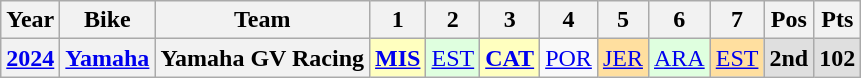<table class="wikitable" style="text-align:center">
<tr>
<th>Year</th>
<th>Bike</th>
<th>Team</th>
<th>1</th>
<th>2</th>
<th>3</th>
<th>4</th>
<th>5</th>
<th>6</th>
<th>7</th>
<th>Pos</th>
<th>Pts</th>
</tr>
<tr>
<th><a href='#'>2024</a></th>
<th><a href='#'>Yamaha</a></th>
<th>Yamaha GV Racing</th>
<td style="background:#ffffbf;"><strong><a href='#'>MIS</a></strong><br></td>
<td style="background:#dfffdf;"><a href='#'>EST</a><br></td>
<td style="background:#ffffbf;"><strong><a href='#'>CAT</a></strong><br></td>
<td><a href='#'>POR</a></td>
<td style="background:#ffdf9f;"><a href='#'>JER</a><br></td>
<td style="background:#dfffdf;"><a href='#'>ARA</a><br></td>
<td style="background:#ffdf9f;"><a href='#'>EST</a><br></td>
<th style="background:#DFDFDF;">2nd</th>
<th style="background:#DFDFDF;">102</th>
</tr>
</table>
